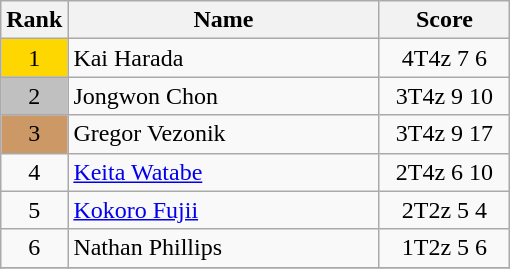<table class="wikitable">
<tr>
<th>Rank</th>
<th width = "200">Name</th>
<th width = "80">Score</th>
</tr>
<tr>
<td align="center" style="background: gold">1</td>
<td> Kai Harada</td>
<td align="center">4T4z 7 6</td>
</tr>
<tr>
<td align="center" style="background: silver">2</td>
<td> Jongwon Chon</td>
<td align="center">3T4z 9 10</td>
</tr>
<tr>
<td align="center" style="background: #cc9966">3</td>
<td> Gregor Vezonik</td>
<td align="center">3T4z 9 17</td>
</tr>
<tr>
<td align="center">4</td>
<td> <a href='#'>Keita Watabe</a></td>
<td align="center">2T4z 6 10</td>
</tr>
<tr>
<td align="center">5</td>
<td> <a href='#'>Kokoro Fujii</a></td>
<td align="center">2T2z 5 4</td>
</tr>
<tr>
<td align="center">6</td>
<td> Nathan Phillips</td>
<td align="center">1T2z 5 6</td>
</tr>
<tr>
</tr>
</table>
